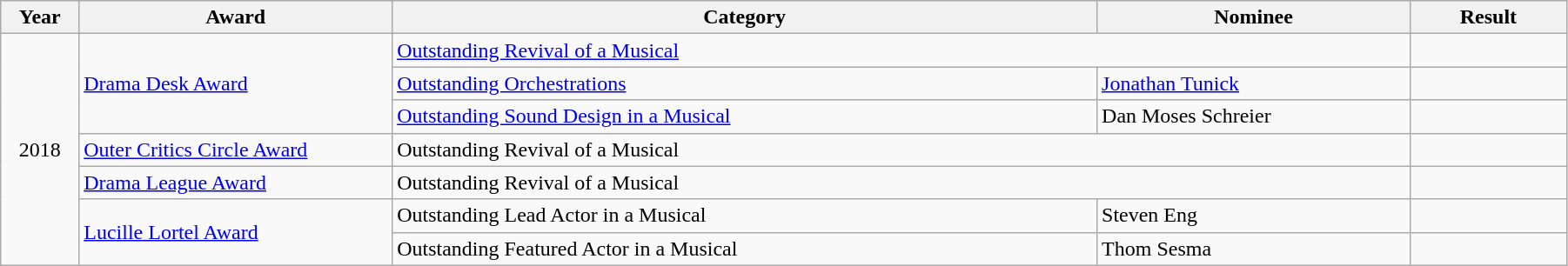<table class="wikitable" width="95%">
<tr>
<th width="5%">Year</th>
<th width="20%">Award</th>
<th width="45%">Category</th>
<th width="20%">Nominee</th>
<th width="10%">Result</th>
</tr>
<tr>
<td rowspan="8" align="center">2018</td>
<td rowspan="3"><a href='#'>Drama Desk Award</a></td>
<td colspan="2"><a href='#'>Outstanding Revival of a Musical</a></td>
<td></td>
</tr>
<tr>
<td><a href='#'>Outstanding Orchestrations</a></td>
<td><a href='#'>Jonathan Tunick</a></td>
<td></td>
</tr>
<tr>
<td><a href='#'>Outstanding Sound Design in a Musical</a></td>
<td>Dan Moses Schreier</td>
<td></td>
</tr>
<tr>
<td rowspan="1"><a href='#'>Outer Critics Circle Award</a></td>
<td colspan="2">Outstanding Revival of a Musical</td>
<td></td>
</tr>
<tr>
<td rowspan="1"><a href='#'>Drama League Award</a></td>
<td colspan="2">Outstanding Revival of a Musical</td>
<td></td>
</tr>
<tr>
<td rowspan="2"><a href='#'>Lucille Lortel Award</a></td>
<td colspan="1">Outstanding Lead Actor in a Musical</td>
<td>Steven Eng</td>
<td></td>
</tr>
<tr>
<td>Outstanding Featured Actor in a Musical</td>
<td>Thom Sesma</td>
<td></td>
</tr>
</table>
